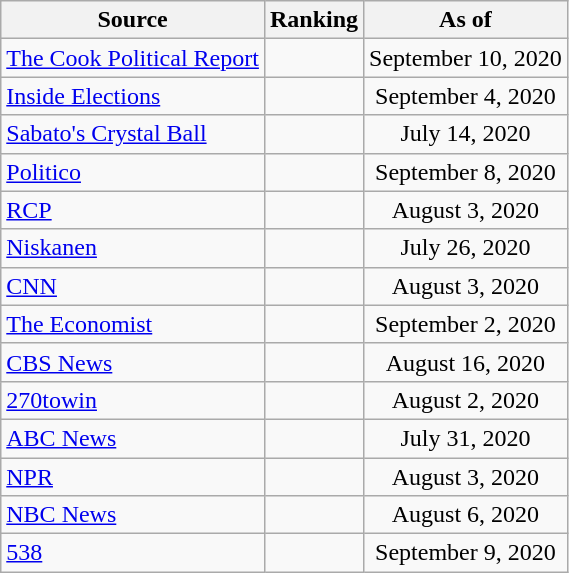<table class="wikitable" style="text-align:center">
<tr>
<th>Source</th>
<th>Ranking</th>
<th>As of</th>
</tr>
<tr>
<td align="left"><a href='#'>The Cook Political Report</a></td>
<td></td>
<td>September 10, 2020</td>
</tr>
<tr>
<td align="left"><a href='#'>Inside Elections</a></td>
<td></td>
<td>September 4, 2020</td>
</tr>
<tr>
<td align="left"><a href='#'>Sabato's Crystal Ball</a></td>
<td></td>
<td>July 14, 2020</td>
</tr>
<tr>
<td align="left"><a href='#'>Politico</a></td>
<td></td>
<td>September 8, 2020</td>
</tr>
<tr>
<td align="left"><a href='#'>RCP</a></td>
<td></td>
<td>August 3, 2020</td>
</tr>
<tr>
<td align="left"><a href='#'>Niskanen</a></td>
<td></td>
<td>July 26, 2020</td>
</tr>
<tr>
<td align="left"><a href='#'>CNN</a></td>
<td></td>
<td>August 3, 2020</td>
</tr>
<tr>
<td align="left"><a href='#'>The Economist</a></td>
<td></td>
<td>September 2, 2020</td>
</tr>
<tr>
<td align="left"><a href='#'>CBS News</a></td>
<td></td>
<td>August 16, 2020</td>
</tr>
<tr>
<td align="left"><a href='#'>270towin</a></td>
<td></td>
<td>August 2, 2020</td>
</tr>
<tr>
<td align="left"><a href='#'>ABC News</a></td>
<td></td>
<td>July 31, 2020</td>
</tr>
<tr>
<td align="left"><a href='#'>NPR</a></td>
<td></td>
<td>August 3, 2020</td>
</tr>
<tr>
<td align="left"><a href='#'>NBC News</a></td>
<td></td>
<td>August 6, 2020</td>
</tr>
<tr>
<td align="left"><a href='#'>538</a></td>
<td></td>
<td>September 9, 2020</td>
</tr>
</table>
